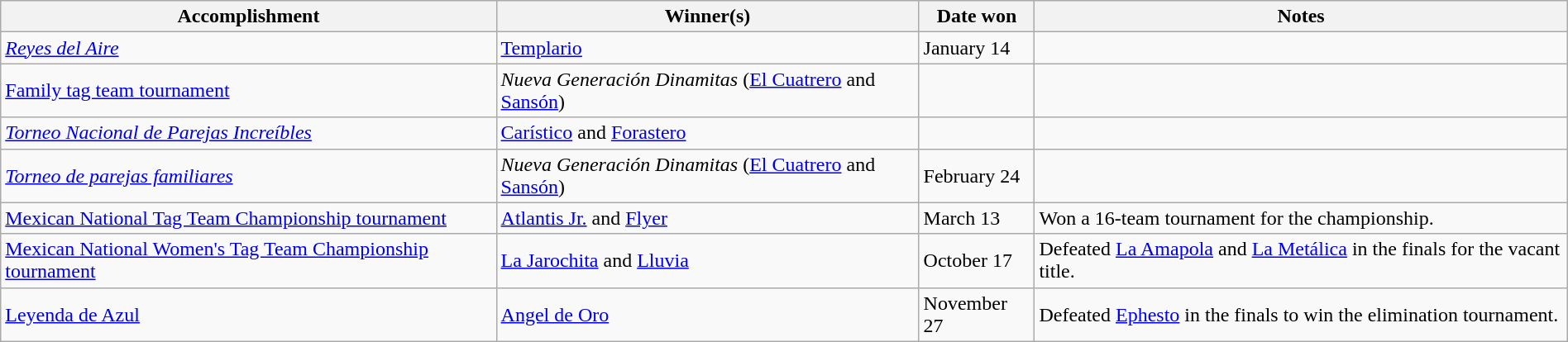<table class="wikitable" style="width:100%;">
<tr>
<th>Accomplishment</th>
<th>Winner(s)</th>
<th>Date won</th>
<th>Notes</th>
</tr>
<tr>
<td><em><a href='#'>Reyes del Aire</a></em></td>
<td><a href='#'>Templario</a></td>
<td>January 14</td>
<td></td>
</tr>
<tr>
<td><a href='#'>Family tag team tournament</a></td>
<td><em>Nueva Generación Dinamitas</em> (<a href='#'>El Cuatrero</a> and <a href='#'>Sansón</a>)</td>
<td></td>
<td></td>
</tr>
<tr>
<td><em><a href='#'>Torneo Nacional de Parejas Increíbles</a></em></td>
<td><a href='#'>Carístico</a> and <a href='#'>Forastero</a></td>
<td></td>
<td></td>
</tr>
<tr>
<td><em><a href='#'>Torneo de parejas familiares</a></em></td>
<td><em>Nueva Generación Dinamitas</em> (<a href='#'>El Cuatrero</a> and <a href='#'>Sansón</a>)</td>
<td>February 24</td>
<td></td>
</tr>
<tr>
<td><a href='#'>Mexican National Tag Team Championship tournament</a></td>
<td><a href='#'>Atlantis Jr.</a> and <a href='#'>Flyer</a></td>
<td>March 13</td>
<td>Won a 16-team tournament for the championship.</td>
</tr>
<tr>
<td><a href='#'>Mexican National Women's Tag Team Championship tournament</a></td>
<td><a href='#'>La Jarochita</a> and <a href='#'>Lluvia</a></td>
<td>October 17</td>
<td style="text-align: left;">Defeated <a href='#'>La Amapola</a> and <a href='#'>La Metálica</a> in the finals for the vacant title.</td>
</tr>
<tr>
<td><a href='#'>Leyenda de Azul</a></td>
<td><a href='#'>Angel de Oro</a></td>
<td>November 27</td>
<td style="text-align: left;">Defeated <a href='#'>Ephesto</a> in the finals to win the elimination tournament.</td>
</tr>
</table>
